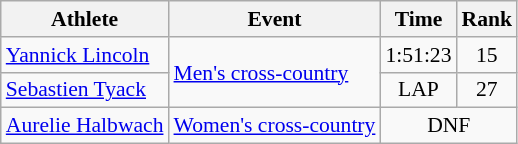<table class="wikitable" style="font-size:90%">
<tr>
<th>Athlete</th>
<th>Event</th>
<th>Time</th>
<th>Rank</th>
</tr>
<tr align=center>
<td align=left><a href='#'>Yannick Lincoln</a></td>
<td align=left rowspan=2><a href='#'>Men's cross-country</a></td>
<td>1:51:23</td>
<td>15</td>
</tr>
<tr align=center>
<td align=left><a href='#'>Sebastien Tyack</a></td>
<td>LAP</td>
<td>27</td>
</tr>
<tr align=center>
<td align=left><a href='#'>Aurelie Halbwach</a></td>
<td align=left><a href='#'>Women's cross-country</a></td>
<td colspan=2>DNF</td>
</tr>
</table>
